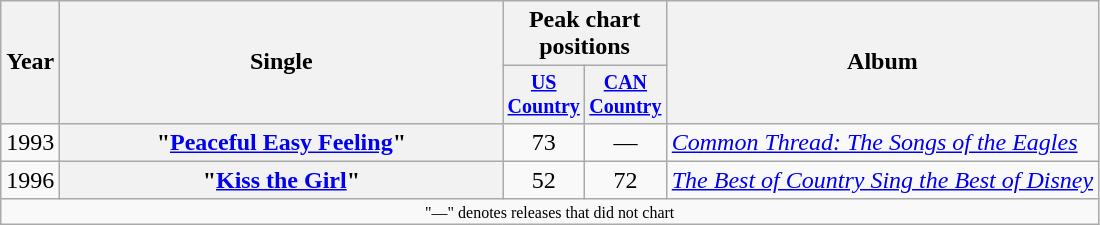<table class="wikitable plainrowheaders" style="text-align:center;">
<tr>
<th rowspan="2">Year</th>
<th rowspan="2" style="width:18em;">Single</th>
<th colspan="2">Peak chart<br>positions</th>
<th rowspan="2">Album</th>
</tr>
<tr style="font-size:smaller;">
<th width="45"><a href='#'>US Country</a><br></th>
<th width="45"><a href='#'>CAN Country</a><br></th>
</tr>
<tr>
<td>1993</td>
<th scope="row">"<a href='#'>Peaceful Easy Feeling</a>"</th>
<td>73</td>
<td>—</td>
<td align="left"><em><a href='#'>Common Thread: The Songs of the Eagles</a></em></td>
</tr>
<tr>
<td>1996</td>
<th scope="row">"<a href='#'>Kiss the Girl</a>"</th>
<td>52</td>
<td>72</td>
<td align="left"><em><a href='#'>The Best of Country Sing the Best of Disney</a></em></td>
</tr>
<tr>
<td colspan="5" style="font-size:8pt">"—" denotes releases that did not chart</td>
</tr>
</table>
